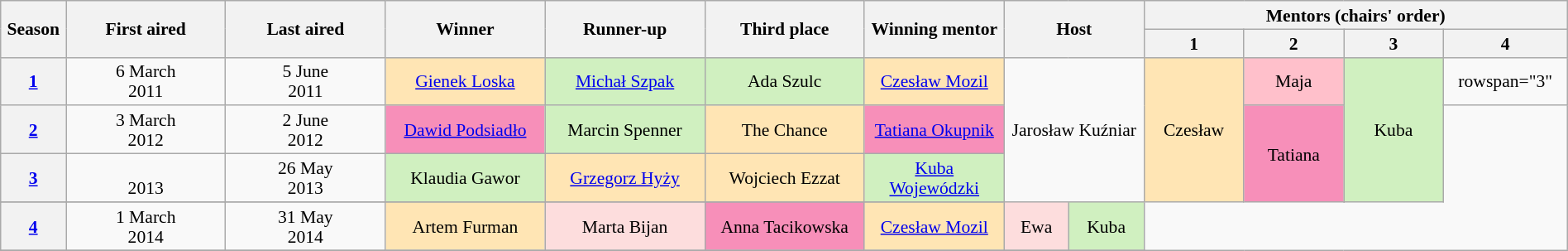<table class="wikitable" style="text-align:center; font-size:90%; line-height:16px;" width="100%">
<tr>
<th scope="col" rowspan="2" width="01%">Season</th>
<th scope="col" rowspan="2" width="08%">First aired</th>
<th scope="col" rowspan="2" width="08%">Last aired</th>
<th scope="col" rowspan="2" width="08%">Winner</th>
<th scope="col" rowspan="2" width="08%">Runner-up</th>
<th scope="col" rowspan="2" width="08%">Third place</th>
<th scope="col" rowspan="2" width="07%">Winning mentor</th>
<th colspan="2" rowspan="2" width="07%">Host</th>
<th colspan="4" scope="row" width="15%">Mentors (chairs' order)</th>
</tr>
<tr>
<th width="05%">1</th>
<th width="05%">2</th>
<th width="05%">3</th>
<th width="05%">4</th>
</tr>
<tr>
<th><a href='#'>1</a></th>
<td>6 March <br> 2011</td>
<td>5 June <br> 2011</td>
<td style="background:#ffe5b4"><a href='#'>Gienek Loska</a></td>
<td style="background:#d0f0c0"><a href='#'>Michał Szpak</a></td>
<td style="background:#d0f0c0">Ada Szulc</td>
<td style="background:#ffe5b4"><a href='#'>Czesław Mozil</a></td>
<td colspan="2" rowspan="4">Jarosław Kuźniar</td>
<td rowspan="4" style="background:#ffe5b4">Czesław</td>
<td rowspan="1" style="background:pink">Maja</td>
<td rowspan="3" style="background:#d0f0c0">Kuba</td>
<td>rowspan="3" </td>
</tr>
<tr>
<th><a href='#'>2</a></th>
<td>3 March <br> 2012</td>
<td>2 June <br> 2012</td>
<td style="background:#f78fb9"><a href='#'>Dawid Podsiadło</a></td>
<td style="background:#d0f0c0">Marcin Spenner</td>
<td style="background:#ffe5b4">The Chance</td>
<td style="background:#f78fb9"><a href='#'>Tatiana Okupnik</a></td>
<td style="background:#f78fb9" rowspan="3">Tatiana</td>
</tr>
<tr>
<th><a href='#'>3</a></th>
<td> <br> 2013</td>
<td>26 May  <br> 2013</td>
<td style="background:#d0f0c0" rowspan="1">Klaudia Gawor</td>
<td style="background:#ffe5b4" rowspan="1"><a href='#'>Grzegorz Hyży</a></td>
<td style="background:#ffe5b4" rowspan="1">Wojciech Ezzat</td>
<td style="background:#d0f0c0"><a href='#'>Kuba Wojewódzki</a></td>
</tr>
<tr>
</tr>
<tr>
<th><a href='#'>4</a></th>
<td>1 March <br> 2014</td>
<td>31 May <br> 2014</td>
<td style="background:#ffe5b4" rowspan="1">Artem Furman</td>
<td style="background:#fddddd" rowspan="1">Marta Bijan</td>
<td style="background:#f78fb9" rowspan="1">Anna Tacikowska</td>
<td style="background:#ffe5b4"><a href='#'>Czesław Mozil</a></td>
<td style="background:#fddddd" rowspan="1">Ewa</td>
<td rowspan="1" style="background:#d0f0c0">Kuba</td>
</tr>
<tr>
</tr>
</table>
